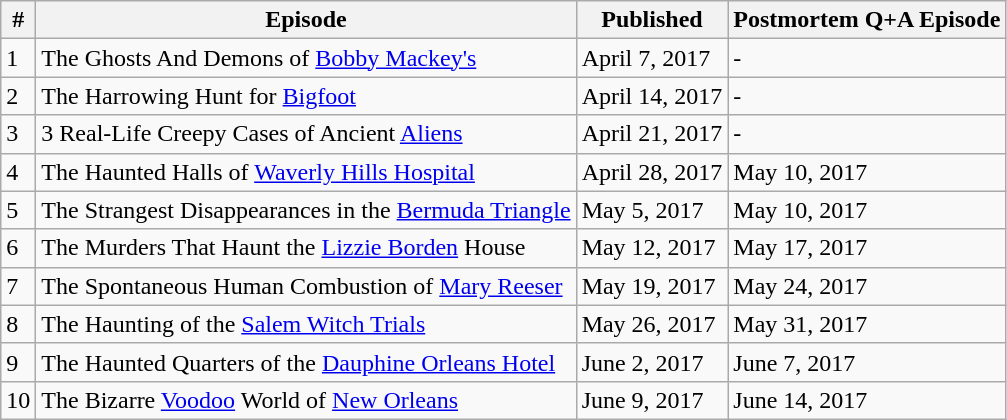<table class="wikitable mw-collapsible">
<tr>
<th>#</th>
<th>Episode</th>
<th>Published</th>
<th>Postmortem Q+A Episode</th>
</tr>
<tr>
<td>1</td>
<td>The Ghosts And Demons of <a href='#'>Bobby Mackey's</a></td>
<td>April 7, 2017</td>
<td>-</td>
</tr>
<tr>
<td>2</td>
<td>The Harrowing Hunt for <a href='#'>Bigfoot</a></td>
<td>April 14, 2017</td>
<td>-</td>
</tr>
<tr>
<td>3</td>
<td>3 Real-Life Creepy Cases of Ancient <a href='#'>Aliens</a></td>
<td>April 21, 2017</td>
<td>-</td>
</tr>
<tr>
<td>4</td>
<td>The Haunted Halls of <a href='#'>Waverly Hills Hospital</a></td>
<td>April 28, 2017</td>
<td>May 10, 2017</td>
</tr>
<tr>
<td>5</td>
<td>The Strangest Disappearances in the <a href='#'>Bermuda Triangle</a></td>
<td>May 5, 2017</td>
<td>May 10, 2017</td>
</tr>
<tr>
<td>6</td>
<td>The Murders That Haunt the <a href='#'>Lizzie Borden</a> House</td>
<td>May 12, 2017</td>
<td>May 17, 2017</td>
</tr>
<tr>
<td>7</td>
<td>The Spontaneous Human Combustion of <a href='#'>Mary Reeser</a></td>
<td>May 19, 2017</td>
<td>May 24, 2017</td>
</tr>
<tr>
<td>8</td>
<td>The Haunting of the <a href='#'>Salem Witch Trials</a></td>
<td>May 26, 2017</td>
<td>May 31, 2017</td>
</tr>
<tr>
<td>9</td>
<td>The Haunted Quarters of the <a href='#'>Dauphine Orleans Hotel</a></td>
<td>June 2, 2017</td>
<td>June 7, 2017</td>
</tr>
<tr>
<td>10</td>
<td>The Bizarre <a href='#'>Voodoo</a> World of <a href='#'>New Orleans</a></td>
<td>June 9, 2017</td>
<td>June 14, 2017</td>
</tr>
</table>
